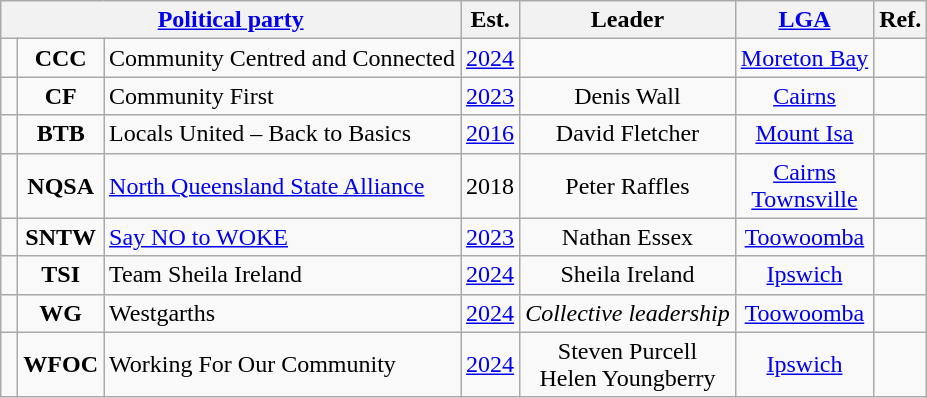<table class="wikitable" style="text-align:center">
<tr>
<th colspan="3"><a href='#'>Political party</a></th>
<th>Est.</th>
<th>Leader</th>
<th><a href='#'>LGA</a></th>
<th>Ref.</th>
</tr>
<tr>
<td> </td>
<td><strong>CCC</strong></td>
<td style="text-align:left;">Community Centred and Connected</td>
<td><a href='#'>2024</a></td>
<td></td>
<td><a href='#'>Moreton Bay</a></td>
<td></td>
</tr>
<tr>
<td> </td>
<td><strong>CF</strong></td>
<td style="text-align:left;">Community First</td>
<td><a href='#'>2023</a></td>
<td>Denis Wall</td>
<td><a href='#'>Cairns</a></td>
<td></td>
</tr>
<tr>
<td> </td>
<td><strong>BTB</strong></td>
<td style="text-align:left;">Locals United – Back to Basics</td>
<td><a href='#'>2016</a></td>
<td>David Fletcher</td>
<td><a href='#'>Mount Isa</a></td>
<td></td>
</tr>
<tr>
<td> </td>
<td><strong>NQSA</strong></td>
<td style="text-align:left;"><a href='#'>North Queensland State Alliance</a></td>
<td>2018</td>
<td>Peter Raffles</td>
<td><a href='#'>Cairns</a> <br> <a href='#'>Townsville</a></td>
<td></td>
</tr>
<tr>
<td> </td>
<td><strong>SNTW</strong></td>
<td style="text-align:left;"><a href='#'>Say NO to WOKE</a></td>
<td><a href='#'>2023</a></td>
<td>Nathan Essex</td>
<td><a href='#'>Toowoomba</a></td>
<td></td>
</tr>
<tr>
<td> </td>
<td><strong>TSI</strong></td>
<td style="text-align:left;">Team Sheila Ireland</td>
<td><a href='#'>2024</a></td>
<td>Sheila Ireland</td>
<td><a href='#'>Ipswich</a></td>
<td></td>
</tr>
<tr>
<td> </td>
<td><strong>WG</strong></td>
<td style="text-align:left;">Westgarths</td>
<td><a href='#'>2024</a></td>
<td><em>Collective leadership</em></td>
<td><a href='#'>Toowoomba</a></td>
<td></td>
</tr>
<tr>
<td> </td>
<td><strong>WFOC</strong></td>
<td style="text-align:left;">Working For Our Community</td>
<td><a href='#'>2024</a></td>
<td>Steven Purcell <br> Helen Youngberry</td>
<td><a href='#'>Ipswich</a></td>
<td></td>
</tr>
</table>
